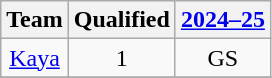<table class="wikitable" style="text-align: center">
<tr>
<th>Team</th>
<th>Qualified</th>
<th><a href='#'>2024–25</a></th>
</tr>
<tr>
<td><a href='#'>Kaya</a></td>
<td>1</td>
<td>GS</td>
</tr>
<tr>
</tr>
</table>
